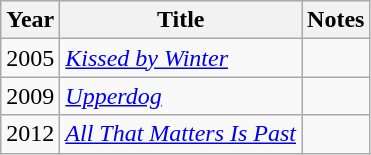<table class="wikitable sortable">
<tr>
<th>Year</th>
<th>Title</th>
<th class="unsortable">Notes</th>
</tr>
<tr>
<td>2005</td>
<td><em><a href='#'>Kissed by Winter</a></em></td>
<td></td>
</tr>
<tr>
<td>2009</td>
<td><em><a href='#'>Upperdog</a></em></td>
<td></td>
</tr>
<tr>
<td>2012</td>
<td><em><a href='#'>All That Matters Is Past</a></em></td>
<td></td>
</tr>
</table>
